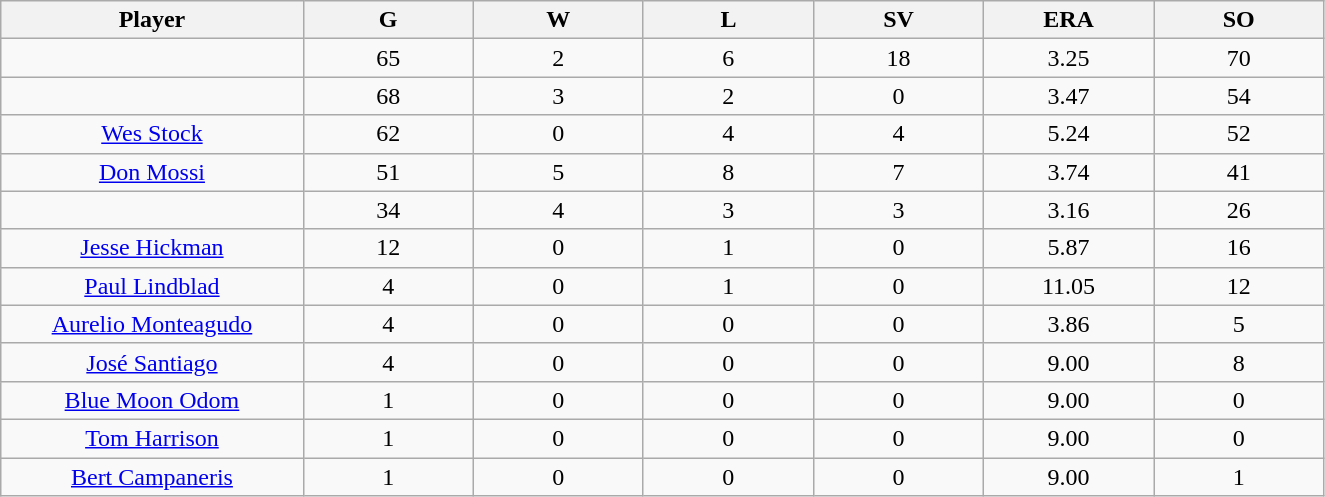<table class="wikitable sortable">
<tr>
<th bgcolor="#DDDDFF" width="16%">Player</th>
<th bgcolor="#DDDDFF" width="9%">G</th>
<th bgcolor="#DDDDFF" width="9%">W</th>
<th bgcolor="#DDDDFF" width="9%">L</th>
<th bgcolor="#DDDDFF" width="9%">SV</th>
<th bgcolor="#DDDDFF" width="9%">ERA</th>
<th bgcolor="#DDDDFF" width="9%">SO</th>
</tr>
<tr align="center">
<td></td>
<td>65</td>
<td>2</td>
<td>6</td>
<td>18</td>
<td>3.25</td>
<td>70</td>
</tr>
<tr align=center>
<td></td>
<td>68</td>
<td>3</td>
<td>2</td>
<td>0</td>
<td>3.47</td>
<td>54</td>
</tr>
<tr align="center">
<td><a href='#'>Wes Stock</a></td>
<td>62</td>
<td>0</td>
<td>4</td>
<td>4</td>
<td>5.24</td>
<td>52</td>
</tr>
<tr align=center>
<td><a href='#'>Don Mossi</a></td>
<td>51</td>
<td>5</td>
<td>8</td>
<td>7</td>
<td>3.74</td>
<td>41</td>
</tr>
<tr align=center>
<td></td>
<td>34</td>
<td>4</td>
<td>3</td>
<td>3</td>
<td>3.16</td>
<td>26</td>
</tr>
<tr align="center">
<td><a href='#'>Jesse Hickman</a></td>
<td>12</td>
<td>0</td>
<td>1</td>
<td>0</td>
<td>5.87</td>
<td>16</td>
</tr>
<tr align=center>
<td><a href='#'>Paul Lindblad</a></td>
<td>4</td>
<td>0</td>
<td>1</td>
<td>0</td>
<td>11.05</td>
<td>12</td>
</tr>
<tr align=center>
<td><a href='#'>Aurelio Monteagudo</a></td>
<td>4</td>
<td>0</td>
<td>0</td>
<td>0</td>
<td>3.86</td>
<td>5</td>
</tr>
<tr align=center>
<td><a href='#'>José Santiago</a></td>
<td>4</td>
<td>0</td>
<td>0</td>
<td>0</td>
<td>9.00</td>
<td>8</td>
</tr>
<tr align=center>
<td><a href='#'>Blue Moon Odom</a></td>
<td>1</td>
<td>0</td>
<td>0</td>
<td>0</td>
<td>9.00</td>
<td>0</td>
</tr>
<tr align=center>
<td><a href='#'>Tom Harrison</a></td>
<td>1</td>
<td>0</td>
<td>0</td>
<td>0</td>
<td>9.00</td>
<td>0</td>
</tr>
<tr align=center>
<td><a href='#'>Bert Campaneris</a></td>
<td>1</td>
<td>0</td>
<td>0</td>
<td>0</td>
<td>9.00</td>
<td>1</td>
</tr>
</table>
